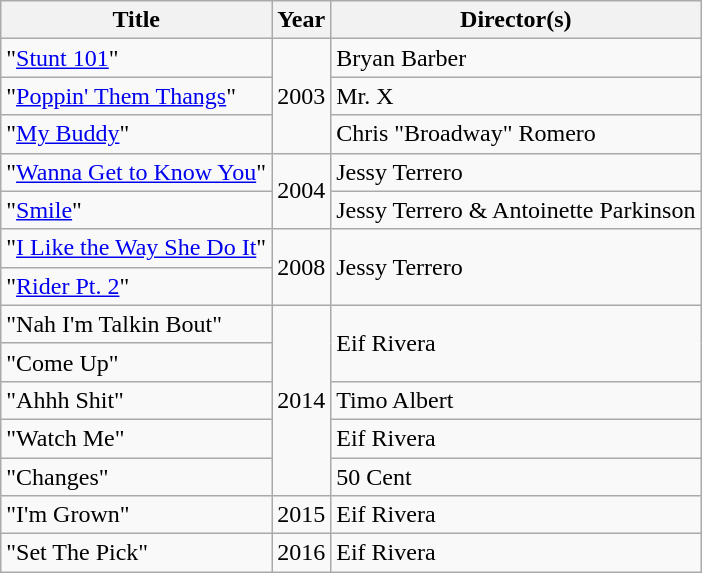<table class="wikitable">
<tr>
<th>Title</th>
<th>Year</th>
<th>Director(s)</th>
</tr>
<tr>
<td>"<a href='#'>Stunt 101</a>"</td>
<td rowspan=3>2003</td>
<td>Bryan Barber</td>
</tr>
<tr>
<td>"<a href='#'>Poppin' Them Thangs</a>"</td>
<td>Mr. X</td>
</tr>
<tr>
<td>"<a href='#'>My Buddy</a>"</td>
<td>Chris "Broadway" Romero</td>
</tr>
<tr>
<td>"<a href='#'>Wanna Get to Know You</a>"</td>
<td rowspan=2>2004</td>
<td>Jessy Terrero</td>
</tr>
<tr>
<td>"<a href='#'>Smile</a>"</td>
<td>Jessy Terrero & Antoinette Parkinson</td>
</tr>
<tr>
<td>"<a href='#'>I Like the Way She Do It</a>"</td>
<td rowspan=2>2008</td>
<td rowspan=2>Jessy Terrero</td>
</tr>
<tr>
<td>"<a href='#'>Rider Pt. 2</a>"</td>
</tr>
<tr>
<td>"Nah I'm Talkin Bout"</td>
<td rowspan=5>2014</td>
<td rowspan=2>Eif Rivera</td>
</tr>
<tr>
<td>"Come Up"</td>
</tr>
<tr>
<td>"Ahhh Shit"</td>
<td>Timo Albert</td>
</tr>
<tr>
<td>"Watch Me"</td>
<td>Eif Rivera</td>
</tr>
<tr>
<td>"Changes"</td>
<td>50 Cent</td>
</tr>
<tr>
<td>"I'm Grown"</td>
<td>2015</td>
<td>Eif Rivera</td>
</tr>
<tr>
<td>"Set The Pick"</td>
<td>2016</td>
<td>Eif Rivera</td>
</tr>
</table>
